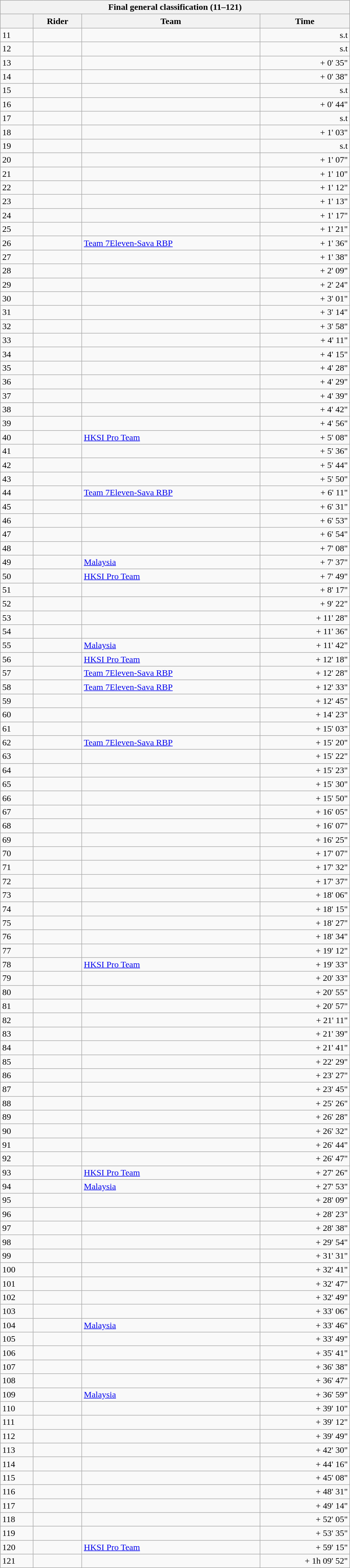<table class="collapsible collapsed wikitable" style="width:40em;margin-top:0">
<tr>
<th colspan=4>Final general classification (11–121)</th>
</tr>
<tr>
<th></th>
<th>Rider</th>
<th>Team</th>
<th>Time</th>
</tr>
<tr>
<td>11</td>
<td></td>
<td></td>
<td align="right">s.t</td>
</tr>
<tr>
<td>12</td>
<td></td>
<td></td>
<td align="right">s.t</td>
</tr>
<tr>
<td>13</td>
<td></td>
<td></td>
<td align="right">+  0' 35"</td>
</tr>
<tr>
<td>14</td>
<td></td>
<td></td>
<td align="right">+  0' 38"</td>
</tr>
<tr>
<td>15</td>
<td></td>
<td></td>
<td align="right">s.t</td>
</tr>
<tr>
<td>16</td>
<td></td>
<td></td>
<td align="right">+ 0' 44"</td>
</tr>
<tr>
<td>17</td>
<td></td>
<td></td>
<td align="right">s.t</td>
</tr>
<tr>
<td>18</td>
<td></td>
<td></td>
<td align="right">+ 1' 03"</td>
</tr>
<tr>
<td>19</td>
<td></td>
<td></td>
<td align="right">s.t</td>
</tr>
<tr>
<td>20</td>
<td></td>
<td></td>
<td align="right">+ 1' 07"</td>
</tr>
<tr>
<td>21</td>
<td></td>
<td></td>
<td align="right">+ 1' 10"</td>
</tr>
<tr>
<td>22</td>
<td></td>
<td></td>
<td align="right">+ 1' 12"</td>
</tr>
<tr>
<td>23</td>
<td></td>
<td></td>
<td align="right">+ 1' 13"</td>
</tr>
<tr>
<td>24</td>
<td></td>
<td></td>
<td align="right">+ 1' 17"</td>
</tr>
<tr>
<td>25</td>
<td></td>
<td></td>
<td align="right">+ 1' 21"</td>
</tr>
<tr>
<td>26</td>
<td></td>
<td><a href='#'>Team 7Eleven-Sava RBP</a></td>
<td align="right">+ 1' 36"</td>
</tr>
<tr>
<td>27</td>
<td></td>
<td></td>
<td align="right">+ 1' 38"</td>
</tr>
<tr>
<td>28</td>
<td></td>
<td></td>
<td align="right">+ 2' 09"</td>
</tr>
<tr>
<td>29</td>
<td></td>
<td></td>
<td align="right">+ 2' 24"</td>
</tr>
<tr>
<td>30</td>
<td></td>
<td></td>
<td align="right">+ 3' 01"</td>
</tr>
<tr>
<td>31</td>
<td></td>
<td></td>
<td align="right">+ 3' 14"</td>
</tr>
<tr>
<td>32</td>
<td></td>
<td></td>
<td align="right">+ 3' 58"</td>
</tr>
<tr>
<td>33</td>
<td></td>
<td></td>
<td align="right">+ 4' 11"</td>
</tr>
<tr>
<td>34</td>
<td></td>
<td></td>
<td align="right">+ 4' 15"</td>
</tr>
<tr>
<td>35</td>
<td></td>
<td></td>
<td align="right">+ 4' 28"</td>
</tr>
<tr>
<td>36</td>
<td></td>
<td></td>
<td align="right">+ 4' 29"</td>
</tr>
<tr>
<td>37</td>
<td></td>
<td></td>
<td align="right">+ 4' 39"</td>
</tr>
<tr>
<td>38</td>
<td></td>
<td></td>
<td align="right">+ 4' 42"</td>
</tr>
<tr>
<td>39</td>
<td></td>
<td></td>
<td align="right">+ 4' 56"</td>
</tr>
<tr>
<td>40</td>
<td></td>
<td><a href='#'>HKSI Pro Team</a></td>
<td align="right">+ 5' 08"</td>
</tr>
<tr>
<td>41</td>
<td></td>
<td></td>
<td align="right">+ 5' 36"</td>
</tr>
<tr>
<td>42</td>
<td></td>
<td></td>
<td align="right">+ 5' 44"</td>
</tr>
<tr>
<td>43</td>
<td></td>
<td></td>
<td align="right">+ 5' 50"</td>
</tr>
<tr>
<td>44</td>
<td></td>
<td><a href='#'>Team 7Eleven-Sava RBP</a></td>
<td align="right">+ 6' 11"</td>
</tr>
<tr>
<td>45</td>
<td></td>
<td></td>
<td align="right">+ 6' 31"</td>
</tr>
<tr>
<td>46</td>
<td></td>
<td></td>
<td align="right">+ 6' 53"</td>
</tr>
<tr>
<td>47</td>
<td></td>
<td></td>
<td align="right">+ 6' 54"</td>
</tr>
<tr>
<td>48</td>
<td></td>
<td></td>
<td align="right">+ 7' 08"</td>
</tr>
<tr>
<td>49</td>
<td></td>
<td><a href='#'>Malaysia</a></td>
<td align="right">+ 7' 37"</td>
</tr>
<tr>
<td>50</td>
<td></td>
<td><a href='#'>HKSI Pro Team</a></td>
<td align="right">+ 7' 49"</td>
</tr>
<tr>
<td>51</td>
<td></td>
<td></td>
<td align="right">+ 8' 17"</td>
</tr>
<tr>
<td>52</td>
<td></td>
<td></td>
<td align="right">+ 9' 22"</td>
</tr>
<tr>
<td>53</td>
<td></td>
<td></td>
<td align="right">+ 11' 28"</td>
</tr>
<tr>
<td>54</td>
<td></td>
<td></td>
<td align="right">+ 11' 36"</td>
</tr>
<tr>
<td>55</td>
<td></td>
<td><a href='#'>Malaysia</a></td>
<td align="right">+ 11' 42"</td>
</tr>
<tr>
<td>56</td>
<td></td>
<td><a href='#'>HKSI Pro Team</a></td>
<td align="right">+ 12' 18"</td>
</tr>
<tr>
<td>57</td>
<td></td>
<td><a href='#'>Team 7Eleven-Sava RBP</a></td>
<td align="right">+ 12' 28"</td>
</tr>
<tr>
<td>58</td>
<td></td>
<td><a href='#'>Team 7Eleven-Sava RBP</a></td>
<td align="right">+ 12' 33"</td>
</tr>
<tr>
<td>59</td>
<td></td>
<td></td>
<td align="right">+ 12' 45"</td>
</tr>
<tr>
<td>60</td>
<td></td>
<td></td>
<td align="right">+ 14' 23"</td>
</tr>
<tr>
<td>61</td>
<td></td>
<td></td>
<td align="right">+ 15' 03"</td>
</tr>
<tr>
<td>62</td>
<td></td>
<td><a href='#'>Team 7Eleven-Sava RBP</a></td>
<td align="right">+ 15' 20"</td>
</tr>
<tr>
<td>63</td>
<td></td>
<td></td>
<td align="right">+ 15' 22"</td>
</tr>
<tr>
<td>64</td>
<td></td>
<td></td>
<td align="right">+ 15' 23"</td>
</tr>
<tr>
<td>65</td>
<td></td>
<td></td>
<td align="right">+ 15' 30"</td>
</tr>
<tr>
<td>66</td>
<td></td>
<td></td>
<td align="right">+ 15' 50"</td>
</tr>
<tr>
<td>67</td>
<td></td>
<td></td>
<td align="right">+ 16' 05"</td>
</tr>
<tr>
<td>68</td>
<td></td>
<td></td>
<td align="right">+ 16' 07"</td>
</tr>
<tr>
<td>69</td>
<td></td>
<td></td>
<td align="right">+ 16' 25"</td>
</tr>
<tr>
<td>70</td>
<td></td>
<td></td>
<td align="right">+ 17' 07"</td>
</tr>
<tr>
<td>71</td>
<td></td>
<td></td>
<td align="right">+ 17' 32"</td>
</tr>
<tr>
<td>72</td>
<td></td>
<td></td>
<td align="right">+ 17' 37"</td>
</tr>
<tr>
<td>73</td>
<td></td>
<td></td>
<td align="right">+ 18' 06"</td>
</tr>
<tr>
<td>74</td>
<td></td>
<td></td>
<td align="right">+ 18' 15"</td>
</tr>
<tr>
<td>75</td>
<td></td>
<td></td>
<td align="right">+ 18' 27"</td>
</tr>
<tr>
<td>76</td>
<td></td>
<td></td>
<td align="right">+ 18' 34"</td>
</tr>
<tr>
<td>77</td>
<td></td>
<td></td>
<td align="right">+ 19' 12"</td>
</tr>
<tr>
<td>78</td>
<td></td>
<td><a href='#'>HKSI Pro Team</a></td>
<td align="right">+ 19' 33"</td>
</tr>
<tr>
<td>79</td>
<td></td>
<td></td>
<td align="right">+ 20' 33"</td>
</tr>
<tr>
<td>80</td>
<td></td>
<td></td>
<td align="right">+ 20' 55"</td>
</tr>
<tr>
<td>81</td>
<td></td>
<td></td>
<td align="right">+ 20' 57"</td>
</tr>
<tr>
<td>82</td>
<td></td>
<td></td>
<td align="right">+ 21' 11"</td>
</tr>
<tr>
<td>83</td>
<td></td>
<td></td>
<td align="right">+ 21' 39"</td>
</tr>
<tr>
<td>84</td>
<td></td>
<td></td>
<td align="right">+ 21' 41"</td>
</tr>
<tr>
<td>85</td>
<td></td>
<td></td>
<td align="right">+ 22' 29"</td>
</tr>
<tr>
<td>86</td>
<td></td>
<td></td>
<td align="right">+ 23' 27"</td>
</tr>
<tr>
<td>87</td>
<td></td>
<td></td>
<td align="right">+ 23' 45"</td>
</tr>
<tr>
<td>88</td>
<td></td>
<td></td>
<td align="right">+ 25' 26"</td>
</tr>
<tr>
<td>89</td>
<td></td>
<td></td>
<td align="right">+ 26' 28"</td>
</tr>
<tr>
<td>90</td>
<td></td>
<td></td>
<td align="right">+ 26' 32"</td>
</tr>
<tr>
<td>91</td>
<td></td>
<td></td>
<td align="right">+ 26' 44"</td>
</tr>
<tr>
<td>92</td>
<td></td>
<td></td>
<td align="right">+ 26' 47"</td>
</tr>
<tr>
<td>93</td>
<td></td>
<td><a href='#'>HKSI Pro Team</a></td>
<td align="right">+ 27' 26"</td>
</tr>
<tr>
<td>94</td>
<td></td>
<td><a href='#'>Malaysia</a></td>
<td align="right">+ 27' 53"</td>
</tr>
<tr>
<td>95</td>
<td></td>
<td></td>
<td align="right">+ 28' 09"</td>
</tr>
<tr>
<td>96</td>
<td></td>
<td></td>
<td align="right">+ 28' 23"</td>
</tr>
<tr>
<td>97</td>
<td></td>
<td></td>
<td align="right">+ 28' 38"</td>
</tr>
<tr>
<td>98</td>
<td></td>
<td></td>
<td align="right">+ 29' 54"</td>
</tr>
<tr>
<td>99</td>
<td></td>
<td></td>
<td align="right">+ 31' 31"</td>
</tr>
<tr>
<td>100</td>
<td></td>
<td></td>
<td align="right">+ 32' 41"</td>
</tr>
<tr>
<td>101</td>
<td></td>
<td></td>
<td align="right">+ 32' 47"</td>
</tr>
<tr>
<td>102</td>
<td></td>
<td></td>
<td align="right">+ 32' 49"</td>
</tr>
<tr>
<td>103</td>
<td></td>
<td></td>
<td align="right">+ 33' 06"</td>
</tr>
<tr>
<td>104</td>
<td></td>
<td><a href='#'>Malaysia</a></td>
<td align="right">+ 33' 46"</td>
</tr>
<tr>
<td>105</td>
<td></td>
<td></td>
<td align="right">+ 33' 49"</td>
</tr>
<tr>
<td>106</td>
<td></td>
<td></td>
<td align="right">+ 35' 41"</td>
</tr>
<tr>
<td>107</td>
<td></td>
<td></td>
<td align="right">+ 36' 38"</td>
</tr>
<tr>
<td>108</td>
<td></td>
<td></td>
<td align="right">+ 36' 47"</td>
</tr>
<tr>
<td>109</td>
<td></td>
<td><a href='#'>Malaysia</a></td>
<td align="right">+ 36' 59"</td>
</tr>
<tr>
<td>110</td>
<td></td>
<td></td>
<td align="right">+ 39' 10"</td>
</tr>
<tr>
<td>111</td>
<td></td>
<td></td>
<td align="right">+ 39' 12"</td>
</tr>
<tr>
<td>112</td>
<td></td>
<td></td>
<td align="right">+ 39' 49"</td>
</tr>
<tr>
<td>113</td>
<td></td>
<td></td>
<td align="right">+ 42' 30"</td>
</tr>
<tr>
<td>114</td>
<td></td>
<td></td>
<td align="right">+ 44' 16"</td>
</tr>
<tr>
<td>115</td>
<td></td>
<td></td>
<td align="right">+ 45' 08"</td>
</tr>
<tr>
<td>116</td>
<td></td>
<td></td>
<td align="right">+ 48' 31"</td>
</tr>
<tr>
<td>117</td>
<td></td>
<td></td>
<td align="right">+ 49' 14"</td>
</tr>
<tr>
<td>118</td>
<td></td>
<td></td>
<td align="right">+ 52' 05"</td>
</tr>
<tr>
<td>119</td>
<td></td>
<td></td>
<td align="right">+ 53' 35"</td>
</tr>
<tr>
<td>120</td>
<td></td>
<td><a href='#'>HKSI Pro Team</a></td>
<td align="right">+ 59' 15"</td>
</tr>
<tr>
<td>121</td>
<td></td>
<td></td>
<td align="right">+ 1h 09' 52"</td>
</tr>
</table>
